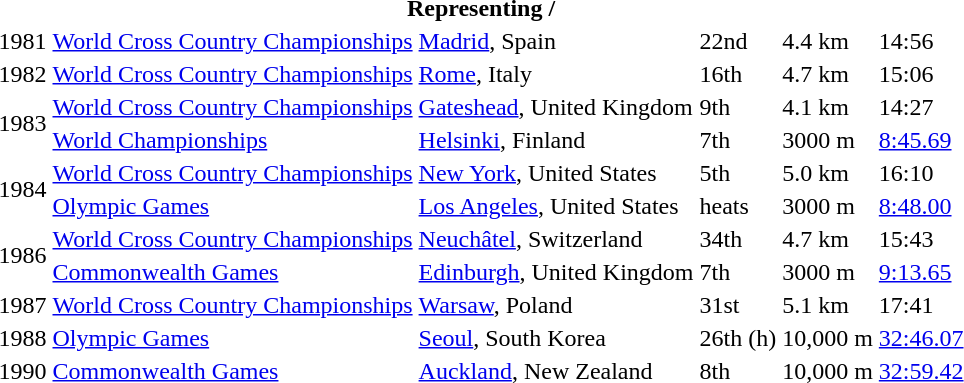<table>
<tr>
<th colspan=6>Representing  / </th>
</tr>
<tr>
<td>1981</td>
<td><a href='#'>World Cross Country Championships</a></td>
<td><a href='#'>Madrid</a>, Spain</td>
<td>22nd</td>
<td>4.4 km</td>
<td>14:56</td>
</tr>
<tr>
<td>1982</td>
<td><a href='#'>World Cross Country Championships</a></td>
<td><a href='#'>Rome</a>, Italy</td>
<td>16th</td>
<td>4.7 km</td>
<td>15:06</td>
</tr>
<tr>
<td rowspan=2>1983</td>
<td><a href='#'>World Cross Country Championships</a></td>
<td><a href='#'>Gateshead</a>, United Kingdom</td>
<td>9th</td>
<td>4.1 km</td>
<td>14:27</td>
</tr>
<tr>
<td><a href='#'>World Championships</a></td>
<td><a href='#'>Helsinki</a>, Finland</td>
<td>7th</td>
<td>3000 m</td>
<td><a href='#'>8:45.69</a></td>
</tr>
<tr>
<td rowspan=2>1984</td>
<td><a href='#'>World Cross Country Championships</a></td>
<td><a href='#'>New York</a>, United States</td>
<td>5th</td>
<td>5.0 km</td>
<td>16:10</td>
</tr>
<tr>
<td><a href='#'>Olympic Games</a></td>
<td><a href='#'>Los Angeles</a>, United States</td>
<td>heats</td>
<td>3000 m</td>
<td><a href='#'>8:48.00</a></td>
</tr>
<tr>
<td rowspan=2>1986</td>
<td><a href='#'>World Cross Country Championships</a></td>
<td><a href='#'>Neuchâtel</a>, Switzerland</td>
<td>34th</td>
<td>4.7 km</td>
<td>15:43</td>
</tr>
<tr>
<td><a href='#'>Commonwealth Games</a></td>
<td><a href='#'>Edinburgh</a>, United Kingdom</td>
<td>7th</td>
<td>3000 m</td>
<td><a href='#'>9:13.65</a></td>
</tr>
<tr>
<td>1987</td>
<td><a href='#'>World Cross Country Championships</a></td>
<td><a href='#'>Warsaw</a>, Poland</td>
<td>31st</td>
<td>5.1 km</td>
<td>17:41</td>
</tr>
<tr>
<td>1988</td>
<td><a href='#'>Olympic Games</a></td>
<td><a href='#'>Seoul</a>, South Korea</td>
<td>26th (h)</td>
<td>10,000 m</td>
<td><a href='#'>32:46.07</a></td>
</tr>
<tr>
<td>1990</td>
<td><a href='#'>Commonwealth Games</a></td>
<td><a href='#'>Auckland</a>, New Zealand</td>
<td>8th</td>
<td>10,000 m</td>
<td><a href='#'>32:59.42</a></td>
</tr>
</table>
